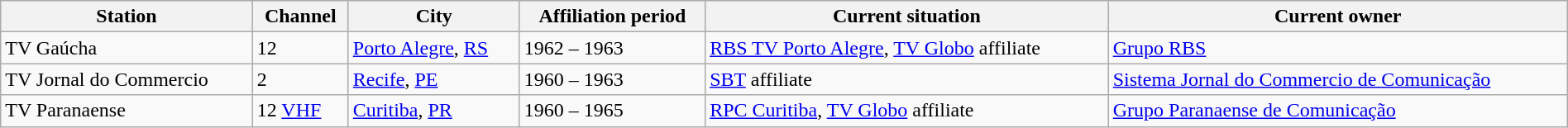<table class = "wikitable" width = "100%">
<tr>
<th>Station</th>
<th>Channel</th>
<th>City</th>
<th>Affiliation period</th>
<th>Current situation</th>
<th>Current owner</th>
</tr>
<tr>
<td>TV Gaúcha</td>
<td>12</td>
<td><a href='#'>Porto Alegre</a>, <a href='#'>RS</a></td>
<td>1962 – 1963</td>
<td><a href='#'>RBS TV Porto Alegre</a>, <a href='#'>TV Globo</a> affiliate</td>
<td><a href='#'>Grupo RBS</a></td>
</tr>
<tr>
<td>TV Jornal do Commercio</td>
<td>2</td>
<td><a href='#'>Recife</a>, <a href='#'>PE</a></td>
<td>1960 – 1963</td>
<td><a href='#'>SBT</a> affiliate</td>
<td><a href='#'>Sistema Jornal do Commercio de Comunicação</a></td>
</tr>
<tr>
<td>TV Paranaense</td>
<td>12 <a href='#'>VHF</a></td>
<td><a href='#'>Curitiba</a>, <a href='#'>PR</a></td>
<td>1960 – 1965</td>
<td><a href='#'>RPC Curitiba</a>, <a href='#'>TV Globo</a> affiliate</td>
<td><a href='#'>Grupo Paranaense de Comunicação</a></td>
</tr>
</table>
